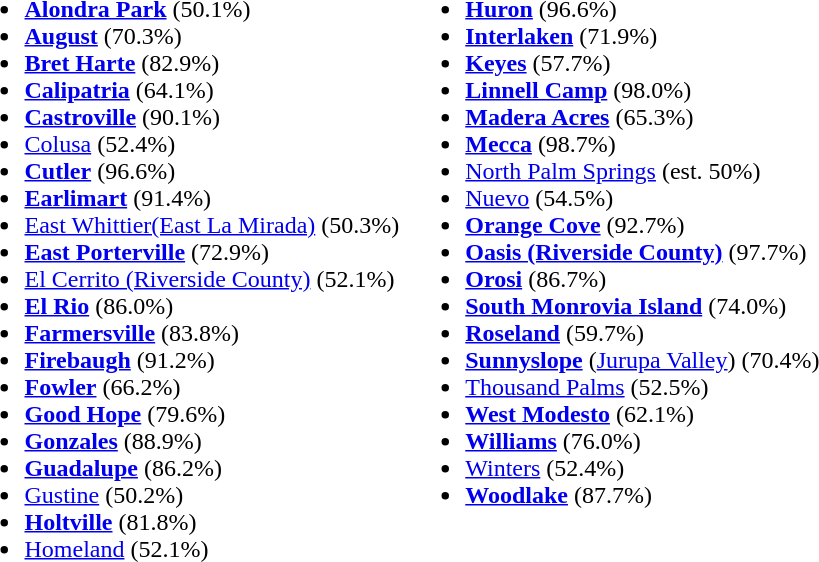<table>
<tr ---- valign="top">
<td><br><ul><li><a href='#'><strong>Alondra Park</strong></a> (50.1%)</li><li><a href='#'><strong>August</strong></a> (70.3%)</li><li><a href='#'><strong>Bret Harte</strong></a> (82.9%)</li><li><a href='#'><strong>Calipatria</strong></a> (64.1%)</li><li><a href='#'><strong>Castroville</strong></a> (90.1%)</li><li><a href='#'>Colusa</a> (52.4%)</li><li><a href='#'><strong>Cutler</strong></a> (96.6%)</li><li><a href='#'><strong>Earlimart</strong></a> (91.4%)</li><li><a href='#'>East Whittier(East La Mirada)</a> (50.3%)</li><li><a href='#'><strong>East Porterville</strong></a> (72.9%)</li><li><a href='#'>El Cerrito (Riverside County)</a> (52.1%)</li><li><a href='#'><strong>El Rio</strong></a> (86.0%)</li><li><a href='#'><strong>Farmersville</strong></a> (83.8%)</li><li><a href='#'><strong>Firebaugh</strong></a> (91.2%)</li><li><a href='#'><strong>Fowler</strong></a> (66.2%)</li><li><a href='#'><strong>Good Hope</strong></a> (79.6%)</li><li><a href='#'><strong>Gonzales</strong></a> (88.9%)</li><li><a href='#'><strong>Guadalupe</strong></a> (86.2%)</li><li><a href='#'>Gustine</a> (50.2%)</li><li><a href='#'><strong>Holtville</strong></a> (81.8%)</li><li><a href='#'>Homeland</a> (52.1%)</li></ul></td>
<td><br><ul><li><a href='#'><strong>Huron</strong></a> (96.6%)</li><li><a href='#'><strong>Interlaken</strong></a> (71.9%)</li><li><a href='#'><strong>Keyes</strong></a> (57.7%)</li><li><a href='#'><strong>Linnell Camp</strong></a> (98.0%)</li><li><a href='#'><strong>Madera Acres</strong></a> (65.3%)</li><li><a href='#'><strong>Mecca</strong></a> (98.7%)</li><li><a href='#'>North Palm Springs</a> (est. 50%)</li><li><a href='#'>Nuevo</a> (54.5%)</li><li><a href='#'><strong>Orange Cove</strong></a> (92.7%)</li><li><a href='#'><strong>Oasis (Riverside County)</strong></a> (97.7%)</li><li><a href='#'><strong>Orosi</strong></a> (86.7%)</li><li><a href='#'><strong>South Monrovia Island</strong></a> (74.0%)</li><li><a href='#'><strong>Roseland</strong></a> (59.7%)</li><li><a href='#'><strong>Sunnyslope</strong></a> (<a href='#'>Jurupa Valley</a>) (70.4%)</li><li><a href='#'>Thousand Palms</a> (52.5%)</li><li><a href='#'><strong>West Modesto</strong></a> (62.1%)</li><li><a href='#'><strong>Williams</strong></a> (76.0%)</li><li><a href='#'>Winters</a> (52.4%)</li><li><a href='#'><strong>Woodlake</strong></a> (87.7%)</li></ul></td>
</tr>
</table>
